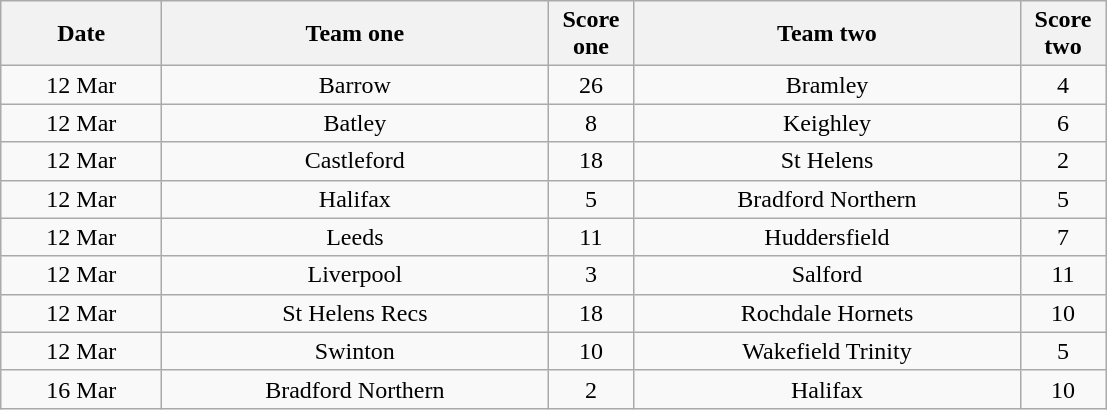<table class="wikitable" style="text-align: center">
<tr>
<th width=100>Date</th>
<th width=250>Team one</th>
<th width=50>Score one</th>
<th width=250>Team two</th>
<th width=50>Score two</th>
</tr>
<tr>
<td>12 Mar</td>
<td>Barrow</td>
<td>26</td>
<td>Bramley</td>
<td>4</td>
</tr>
<tr>
<td>12 Mar</td>
<td>Batley</td>
<td>8</td>
<td>Keighley</td>
<td>6</td>
</tr>
<tr>
<td>12 Mar</td>
<td>Castleford</td>
<td>18</td>
<td>St Helens</td>
<td>2</td>
</tr>
<tr>
<td>12 Mar</td>
<td>Halifax</td>
<td>5</td>
<td>Bradford Northern</td>
<td>5</td>
</tr>
<tr>
<td>12 Mar</td>
<td>Leeds</td>
<td>11</td>
<td>Huddersfield</td>
<td>7</td>
</tr>
<tr>
<td>12 Mar</td>
<td>Liverpool</td>
<td>3</td>
<td>Salford</td>
<td>11</td>
</tr>
<tr>
<td>12 Mar</td>
<td>St Helens Recs</td>
<td>18</td>
<td>Rochdale Hornets</td>
<td>10</td>
</tr>
<tr>
<td>12 Mar</td>
<td>Swinton</td>
<td>10</td>
<td>Wakefield Trinity</td>
<td>5</td>
</tr>
<tr>
<td>16 Mar</td>
<td>Bradford Northern</td>
<td>2</td>
<td>Halifax</td>
<td>10</td>
</tr>
</table>
